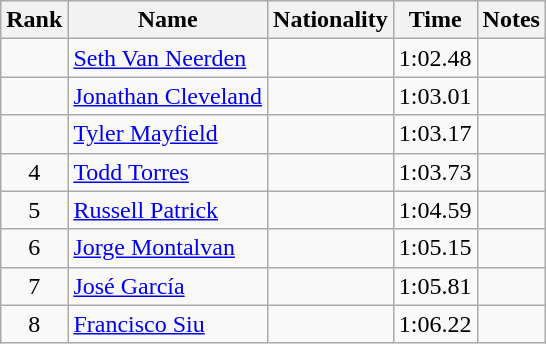<table class="wikitable sortable" style="text-align:center">
<tr>
<th>Rank</th>
<th>Name</th>
<th>Nationality</th>
<th>Time</th>
<th>Notes</th>
</tr>
<tr>
<td></td>
<td align=left><a href='#'>Seth Van Neerden</a></td>
<td align=left></td>
<td>1:02.48</td>
<td></td>
</tr>
<tr>
<td></td>
<td align=left><a href='#'>Jonathan Cleveland</a></td>
<td align=left></td>
<td>1:03.01</td>
<td></td>
</tr>
<tr>
<td></td>
<td align=left><a href='#'>Tyler Mayfield</a></td>
<td align=left></td>
<td>1:03.17</td>
<td></td>
</tr>
<tr>
<td>4</td>
<td align=left><a href='#'>Todd Torres</a></td>
<td align=left></td>
<td>1:03.73</td>
<td></td>
</tr>
<tr>
<td>5</td>
<td align=left><a href='#'>Russell Patrick</a></td>
<td align=left></td>
<td>1:04.59</td>
<td></td>
</tr>
<tr>
<td>6</td>
<td align=left><a href='#'>Jorge Montalvan</a></td>
<td align=left></td>
<td>1:05.15</td>
<td></td>
</tr>
<tr>
<td>7</td>
<td align=left><a href='#'>José García</a></td>
<td align=left></td>
<td>1:05.81</td>
<td></td>
</tr>
<tr>
<td>8</td>
<td align=left><a href='#'>Francisco Siu</a></td>
<td align=left></td>
<td>1:06.22</td>
<td></td>
</tr>
</table>
